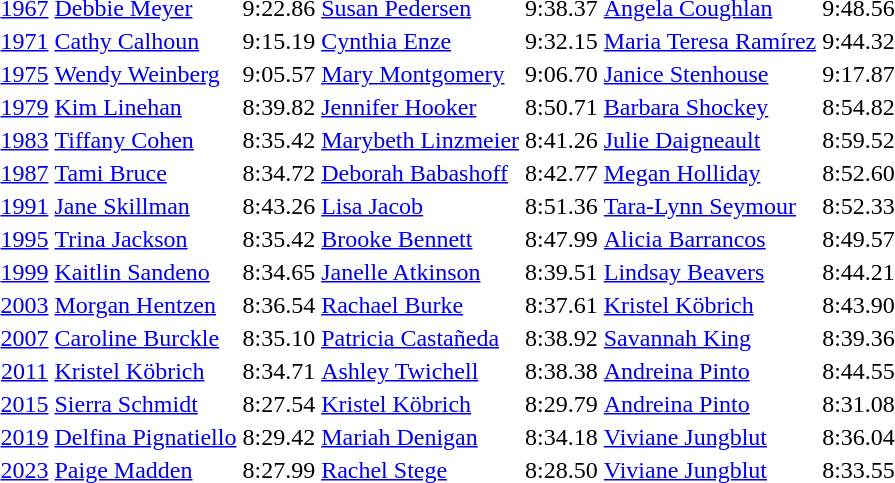<table>
<tr>
<td align=center><a href='#'>1967</a></td>
<td> <a href='#'>Debbie Meyer</a></td>
<td>9:22.86</td>
<td> <a href='#'>Susan Pedersen</a></td>
<td>9:38.37</td>
<td> <a href='#'>Angela Coughlan</a></td>
<td>9:48.56</td>
</tr>
<tr>
<td align=center><a href='#'>1971</a></td>
<td> <a href='#'>Cathy Calhoun</a></td>
<td>9:15.19</td>
<td> <a href='#'>Cynthia Enze</a></td>
<td>9:32.15</td>
<td> <a href='#'>Maria Teresa Ramírez</a></td>
<td>9:44.32</td>
</tr>
<tr>
<td align=center><a href='#'>1975</a></td>
<td> <a href='#'>Wendy Weinberg</a></td>
<td>9:05.57</td>
<td> <a href='#'>Mary Montgomery</a></td>
<td>9:06.70</td>
<td> <a href='#'>Janice Stenhouse</a></td>
<td>9:17.87</td>
</tr>
<tr>
<td align=center><a href='#'>1979</a></td>
<td> <a href='#'>Kim Linehan</a></td>
<td>8:39.82</td>
<td> <a href='#'>Jennifer Hooker</a></td>
<td>8:50.71</td>
<td> <a href='#'>Barbara Shockey</a></td>
<td>8:54.82</td>
</tr>
<tr>
<td align=center><a href='#'>1983</a></td>
<td> <a href='#'>Tiffany Cohen</a></td>
<td>8:35.42</td>
<td> <a href='#'>Marybeth Linzmeier</a></td>
<td>8:41.26</td>
<td> <a href='#'>Julie Daigneault</a></td>
<td>8:59.52</td>
</tr>
<tr>
<td align=center><a href='#'>1987</a></td>
<td> <a href='#'>Tami Bruce</a></td>
<td>8:34.72</td>
<td> <a href='#'>Deborah Babashoff</a></td>
<td>8:42.77</td>
<td> <a href='#'>Megan Holliday</a></td>
<td>8:52.60</td>
</tr>
<tr>
<td align=center><a href='#'>1991</a></td>
<td> <a href='#'>Jane Skillman</a></td>
<td>8:43.26</td>
<td> <a href='#'>Lisa Jacob</a></td>
<td>8:51.36</td>
<td> <a href='#'>Tara-Lynn Seymour</a></td>
<td>8:52.33</td>
</tr>
<tr>
<td align=center><a href='#'>1995</a></td>
<td> <a href='#'>Trina Jackson</a></td>
<td>8:35.42</td>
<td> <a href='#'>Brooke Bennett</a></td>
<td>8:47.99</td>
<td> <a href='#'>Alicia Barrancos</a></td>
<td>8:49.57</td>
</tr>
<tr>
<td align=center><a href='#'>1999</a></td>
<td> <a href='#'>Kaitlin Sandeno</a></td>
<td>8:34.65</td>
<td> <a href='#'>Janelle Atkinson</a></td>
<td>8:39.51</td>
<td> <a href='#'>Lindsay Beavers</a></td>
<td>8:44.21</td>
</tr>
<tr>
<td align=center><a href='#'>2003</a></td>
<td> <a href='#'>Morgan Hentzen</a></td>
<td>8:36.54</td>
<td> <a href='#'>Rachael Burke</a></td>
<td>8:37.61</td>
<td> <a href='#'>Kristel Köbrich</a></td>
<td>8:43.90</td>
</tr>
<tr>
<td align=center><a href='#'>2007</a></td>
<td> <a href='#'>Caroline Burckle</a></td>
<td>8:35.10</td>
<td> <a href='#'>Patricia Castañeda</a></td>
<td>8:38.92</td>
<td> <a href='#'>Savannah King</a></td>
<td>8:39.36</td>
</tr>
<tr>
<td align=center><a href='#'>2011</a></td>
<td> <a href='#'>Kristel Köbrich</a></td>
<td>8:34.71</td>
<td> <a href='#'>Ashley Twichell</a></td>
<td>8:38.38</td>
<td> <a href='#'>Andreina Pinto</a></td>
<td>8:44.55</td>
</tr>
<tr>
<td align=center><a href='#'>2015</a></td>
<td> <a href='#'>Sierra Schmidt</a></td>
<td>8:27.54</td>
<td> <a href='#'>Kristel Köbrich</a></td>
<td>8:29.79</td>
<td> <a href='#'>Andreina Pinto</a></td>
<td>8:31.08</td>
</tr>
<tr>
<td align=center><a href='#'>2019</a></td>
<td> <a href='#'>Delfina Pignatiello</a></td>
<td>8:29.42</td>
<td> <a href='#'>Mariah Denigan</a></td>
<td>8:34.18</td>
<td> <a href='#'>Viviane Jungblut</a></td>
<td>8:36.04</td>
</tr>
<tr>
<td align=center><a href='#'>2023</a></td>
<td> <a href='#'>Paige Madden</a></td>
<td>8:27.99</td>
<td> <a href='#'>Rachel Stege</a></td>
<td>8:28.50</td>
<td> <a href='#'>Viviane Jungblut</a></td>
<td>8:33.55</td>
</tr>
</table>
